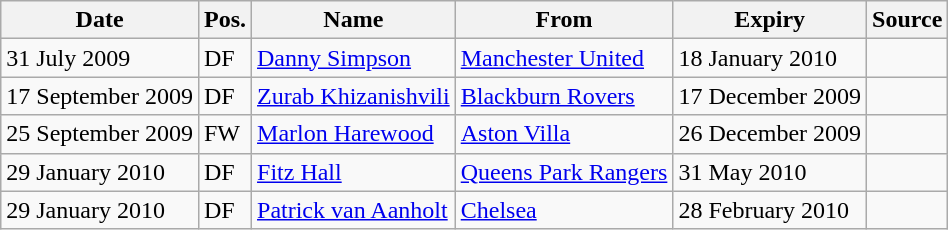<table class="wikitable">
<tr>
<th>Date</th>
<th>Pos.</th>
<th>Name</th>
<th>From</th>
<th>Expiry</th>
<th>Source</th>
</tr>
<tr>
<td>31 July 2009</td>
<td>DF</td>
<td> <a href='#'>Danny Simpson</a></td>
<td> <a href='#'>Manchester United</a></td>
<td>18 January 2010</td>
<td></td>
</tr>
<tr>
<td>17 September 2009</td>
<td>DF</td>
<td> <a href='#'>Zurab Khizanishvili</a></td>
<td> <a href='#'>Blackburn Rovers</a></td>
<td>17 December 2009</td>
<td></td>
</tr>
<tr>
<td>25 September 2009</td>
<td>FW</td>
<td> <a href='#'>Marlon Harewood</a></td>
<td> <a href='#'>Aston Villa</a></td>
<td>26 December 2009</td>
<td></td>
</tr>
<tr>
<td>29 January 2010</td>
<td>DF</td>
<td> <a href='#'>Fitz Hall</a></td>
<td> <a href='#'>Queens Park Rangers</a></td>
<td>31 May 2010</td>
<td></td>
</tr>
<tr>
<td>29 January 2010</td>
<td>DF</td>
<td> <a href='#'>Patrick van Aanholt</a></td>
<td> <a href='#'>Chelsea</a></td>
<td>28 February 2010</td>
<td></td>
</tr>
</table>
